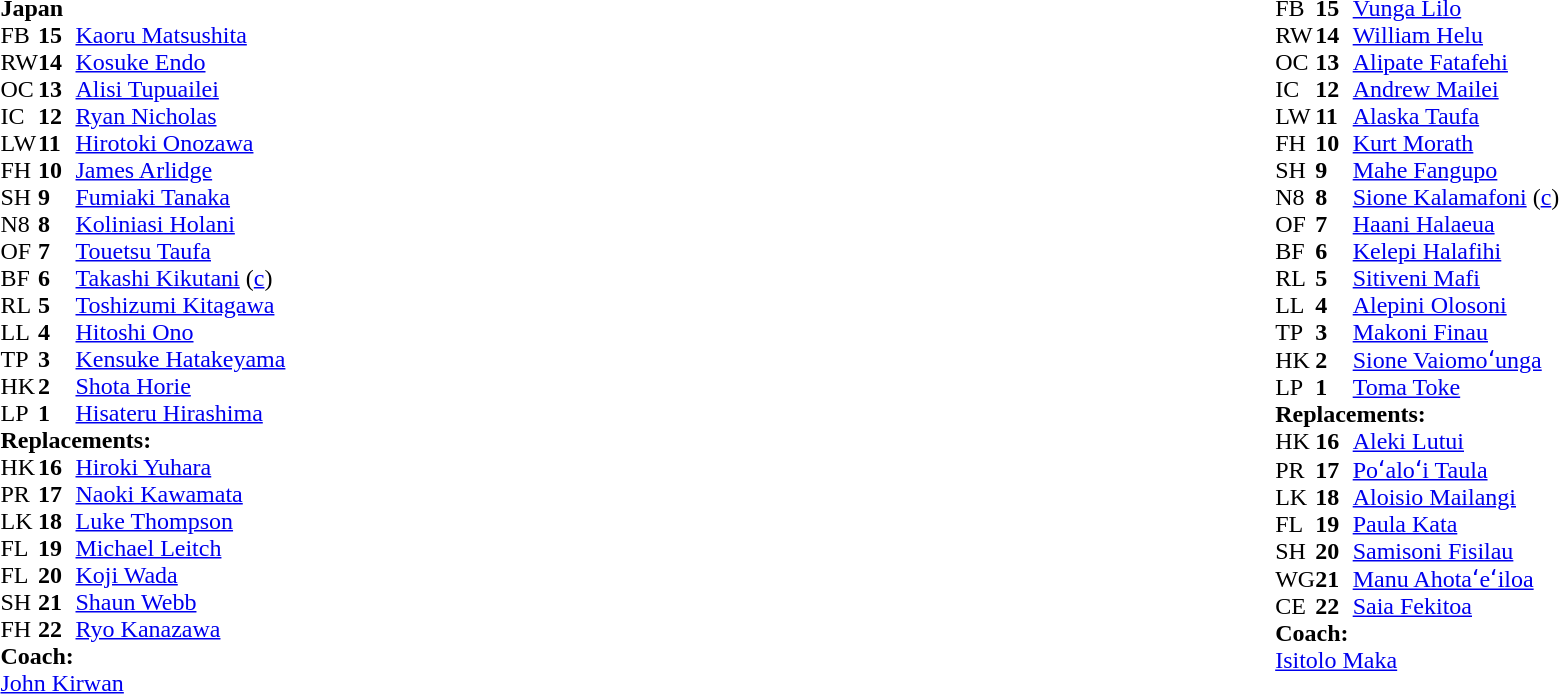<table style="width:100%;">
<tr>
<td style="vertical-align:top; width:50%;"><br><table style="font-size: 100%" cellspacing="0" cellpadding="0">
<tr>
<td colspan="4"><strong>Japan</strong></td>
</tr>
<tr>
<th width="25"></th>
<th width="25"></th>
</tr>
<tr>
<td>FB</td>
<td><strong>15</strong></td>
<td><a href='#'>Kaoru Matsushita</a></td>
<td></td>
</tr>
<tr>
<td>RW</td>
<td><strong>14</strong></td>
<td><a href='#'>Kosuke Endo</a></td>
</tr>
<tr>
<td>OC</td>
<td><strong>13</strong></td>
<td><a href='#'>Alisi Tupuailei</a></td>
</tr>
<tr>
<td>IC</td>
<td><strong>12</strong></td>
<td><a href='#'>Ryan Nicholas</a></td>
<td></td>
</tr>
<tr>
<td>LW</td>
<td><strong>11</strong></td>
<td><a href='#'>Hirotoki Onozawa</a></td>
</tr>
<tr>
<td>FH</td>
<td><strong>10</strong></td>
<td><a href='#'>James Arlidge</a></td>
</tr>
<tr>
<td>SH</td>
<td><strong>9</strong></td>
<td><a href='#'>Fumiaki Tanaka</a></td>
<td></td>
</tr>
<tr>
<td>N8</td>
<td><strong>8</strong></td>
<td><a href='#'>Koliniasi Holani</a></td>
<td></td>
</tr>
<tr>
<td>OF</td>
<td><strong>7</strong></td>
<td><a href='#'>Touetsu Taufa</a></td>
</tr>
<tr>
<td>BF</td>
<td><strong>6</strong></td>
<td><a href='#'>Takashi Kikutani</a> (<a href='#'>c</a>)</td>
</tr>
<tr>
<td>RL</td>
<td><strong>5</strong></td>
<td><a href='#'>Toshizumi Kitagawa</a></td>
<td></td>
</tr>
<tr>
<td>LL</td>
<td><strong>4</strong></td>
<td><a href='#'>Hitoshi Ono</a></td>
</tr>
<tr>
<td>TP</td>
<td><strong>3</strong></td>
<td><a href='#'>Kensuke Hatakeyama</a></td>
</tr>
<tr>
<td>HK</td>
<td><strong>2</strong></td>
<td><a href='#'>Shota Horie</a></td>
</tr>
<tr>
<td>LP</td>
<td><strong>1</strong></td>
<td><a href='#'>Hisateru Hirashima</a></td>
<td></td>
</tr>
<tr>
<td colspan=3><strong>Replacements:</strong></td>
</tr>
<tr>
<td>HK</td>
<td><strong>16</strong></td>
<td><a href='#'>Hiroki Yuhara</a></td>
</tr>
<tr>
<td>PR</td>
<td><strong>17</strong></td>
<td><a href='#'>Naoki Kawamata</a></td>
<td></td>
</tr>
<tr>
<td>LK</td>
<td><strong>18</strong></td>
<td><a href='#'>Luke Thompson</a></td>
<td></td>
</tr>
<tr>
<td>FL</td>
<td><strong>19</strong></td>
<td><a href='#'>Michael Leitch</a></td>
<td></td>
</tr>
<tr>
<td>FL</td>
<td><strong>20</strong></td>
<td><a href='#'>Koji Wada</a></td>
<td></td>
</tr>
<tr>
<td>SH</td>
<td><strong>21</strong></td>
<td><a href='#'>Shaun Webb</a></td>
<td></td>
</tr>
<tr>
<td>FH</td>
<td><strong>22</strong></td>
<td><a href='#'>Ryo Kanazawa</a></td>
<td></td>
</tr>
<tr>
<td colspan=3><strong>Coach:</strong></td>
</tr>
<tr>
<td colspan="4"> <a href='#'>John Kirwan</a></td>
</tr>
</table>
</td>
<td style="vertical-align:top; width:50%;"><br><table cellspacing="0" cellpadding="0" style="font-size:100%; margin:auto;">
<tr>
<th width="25"></th>
<th width="25"></th>
</tr>
<tr>
<td>FB</td>
<td><strong>15</strong></td>
<td><a href='#'>Vunga Lilo</a></td>
</tr>
<tr>
<td>RW</td>
<td><strong>14</strong></td>
<td><a href='#'>William Helu</a></td>
<td></td>
</tr>
<tr>
<td>OC</td>
<td><strong>13</strong></td>
<td><a href='#'>Alipate Fatafehi</a></td>
</tr>
<tr>
<td>IC</td>
<td><strong>12</strong></td>
<td><a href='#'>Andrew Mailei</a></td>
<td></td>
</tr>
<tr>
<td>LW</td>
<td><strong>11</strong></td>
<td><a href='#'>Alaska Taufa</a></td>
</tr>
<tr>
<td>FH</td>
<td><strong>10</strong></td>
<td><a href='#'>Kurt Morath</a></td>
</tr>
<tr>
<td>SH</td>
<td><strong>9</strong></td>
<td><a href='#'>Mahe Fangupo</a></td>
<td></td>
</tr>
<tr>
<td>N8</td>
<td><strong>8</strong></td>
<td><a href='#'>Sione Kalamafoni</a> (<a href='#'>c</a>)</td>
</tr>
<tr>
<td>OF</td>
<td><strong>7</strong></td>
<td><a href='#'>Haani Halaeua</a></td>
<td></td>
</tr>
<tr>
<td>BF</td>
<td><strong>6</strong></td>
<td><a href='#'>Kelepi Halafihi</a></td>
<td></td>
</tr>
<tr>
<td>RL</td>
<td><strong>5</strong></td>
<td><a href='#'>Sitiveni Mafi</a></td>
</tr>
<tr>
<td>LL</td>
<td><strong>4</strong></td>
<td><a href='#'>Alepini Olosoni</a></td>
</tr>
<tr>
<td>TP</td>
<td><strong>3</strong></td>
<td><a href='#'>Makoni Finau</a></td>
<td></td>
</tr>
<tr>
<td>HK</td>
<td><strong>2</strong></td>
<td><a href='#'>Sione Vaiomoʻunga</a></td>
<td></td>
</tr>
<tr>
<td>LP</td>
<td><strong>1</strong></td>
<td><a href='#'>Toma Toke</a></td>
</tr>
<tr>
<td colspan=3><strong>Replacements:</strong></td>
</tr>
<tr>
<td>HK</td>
<td><strong>16</strong></td>
<td><a href='#'>Aleki Lutui</a></td>
<td> </td>
</tr>
<tr>
<td>PR</td>
<td><strong>17</strong></td>
<td><a href='#'>Poʻaloʻi Taula</a></td>
<td></td>
</tr>
<tr>
<td>LK</td>
<td><strong>18</strong></td>
<td><a href='#'>Aloisio Mailangi</a></td>
<td></td>
</tr>
<tr>
<td>FL</td>
<td><strong>19</strong></td>
<td><a href='#'>Paula Kata</a></td>
<td></td>
</tr>
<tr>
<td>SH</td>
<td><strong>20</strong></td>
<td><a href='#'>Samisoni Fisilau</a></td>
<td></td>
</tr>
<tr>
<td>WG</td>
<td><strong>21</strong></td>
<td><a href='#'>Manu Ahotaʻeʻiloa</a></td>
<td></td>
</tr>
<tr>
<td>CE</td>
<td><strong>22</strong></td>
<td><a href='#'>Saia Fekitoa</a></td>
<td></td>
</tr>
<tr>
<td colspan=3><strong>Coach:</strong></td>
</tr>
<tr>
<td colspan="4"> <a href='#'>Isitolo Maka</a></td>
</tr>
</table>
</td>
</tr>
</table>
